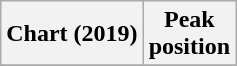<table class="wikitable plainrowheaders" style="text-align:center">
<tr>
<th scope="col">Chart (2019)</th>
<th scope="col">Peak<br>position</th>
</tr>
<tr>
</tr>
</table>
